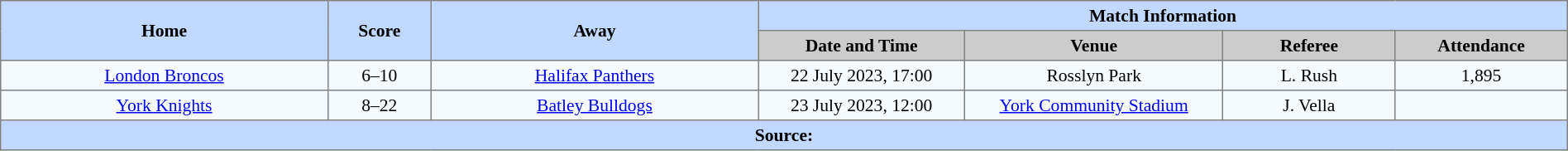<table border=1 style="border-collapse:collapse; font-size:90%; text-align:center"; cellpadding=3 cellspacing=0 width=100%>
<tr bgcolor="#c1d8ff">
<th rowspan=2 width=19%>Home</th>
<th rowspan=2 width=6%>Score</th>
<th rowspan=2 width=19%>Away</th>
<th colspan=5>Match Information</th>
</tr>
<tr bgcolor="#cccccc">
<th width=12%>Date and Time</th>
<th width=15%>Venue</th>
<th width=10%>Referee</th>
<th width=10%>Attendance</th>
</tr>
<tr bgcolor=#f5faff>
<td> <a href='#'>London Broncos</a></td>
<td>6–10</td>
<td> <a href='#'>Halifax Panthers</a></td>
<td>22 July 2023, 17:00</td>
<td>Rosslyn Park</td>
<td>L. Rush</td>
<td>1,895</td>
</tr>
<tr bgcolor=#f5faff>
<td> <a href='#'>York Knights</a></td>
<td>8–22</td>
<td> <a href='#'>Batley Bulldogs</a></td>
<td>23 July 2023, 12:00</td>
<td><a href='#'>York Community Stadium</a></td>
<td>J. Vella</td>
<td></td>
</tr>
<tr style="background:#c1d8ff;">
<th colspan=7>Source:</th>
</tr>
</table>
